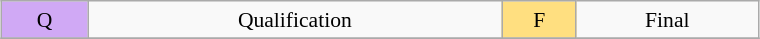<table class="wikitable" style="margin:0.5em auto; font-size:90%; line-height:1.25em; text-align:center" width=40%;>
<tr>
<td bgcolor="#D0A9F5">Q</td>
<td>Qualification</td>
<td bgcolor="#FFDF80">F</td>
<td>Final</td>
</tr>
<tr>
</tr>
</table>
